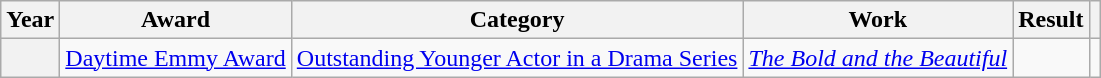<table class="wikitable sortable plainrowheaders">
<tr>
<th scope="col">Year</th>
<th scope="col">Award</th>
<th scope="col">Category</th>
<th scope="col">Work</th>
<th scope="col">Result</th>
<th scope="col" class="unsortable"></th>
</tr>
<tr>
<th scope="row"></th>
<td><a href='#'>Daytime Emmy Award</a></td>
<td><a href='#'>Outstanding Younger Actor in a Drama Series</a></td>
<td><em><a href='#'>The Bold and the Beautiful</a></em></td>
<td></td>
<td></td>
</tr>
</table>
